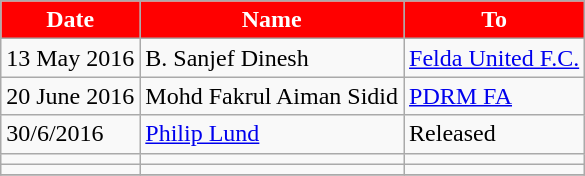<table class="wikitable sortable">
<tr>
<th style="background:Red; color:White;">Date</th>
<th style="background:Red; color:White;">Name</th>
<th style="background:Red; color:White;">To</th>
</tr>
<tr>
<td>13 May 2016</td>
<td> B. Sanjef Dinesh</td>
<td> <a href='#'>Felda United F.C.</a></td>
</tr>
<tr>
<td>20 June 2016</td>
<td> Mohd Fakrul Aiman Sidid</td>
<td> <a href='#'>PDRM FA</a></td>
</tr>
<tr>
<td>30/6/2016</td>
<td> <a href='#'>Philip Lund</a></td>
<td>Released</td>
</tr>
<tr>
<td></td>
<td></td>
<td></td>
</tr>
<tr>
<td></td>
<td></td>
<td></td>
</tr>
<tr>
</tr>
</table>
